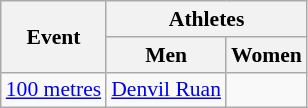<table class=wikitable style="font-size:90%">
<tr>
<th rowspan=2>Event</th>
<th colspan=2>Athletes</th>
</tr>
<tr>
<th>Men</th>
<th>Women</th>
</tr>
<tr>
<td><a href='#'>100 metres</a></td>
<td><a href='#'>Denvil Ruan</a></td>
<td></td>
</tr>
</table>
